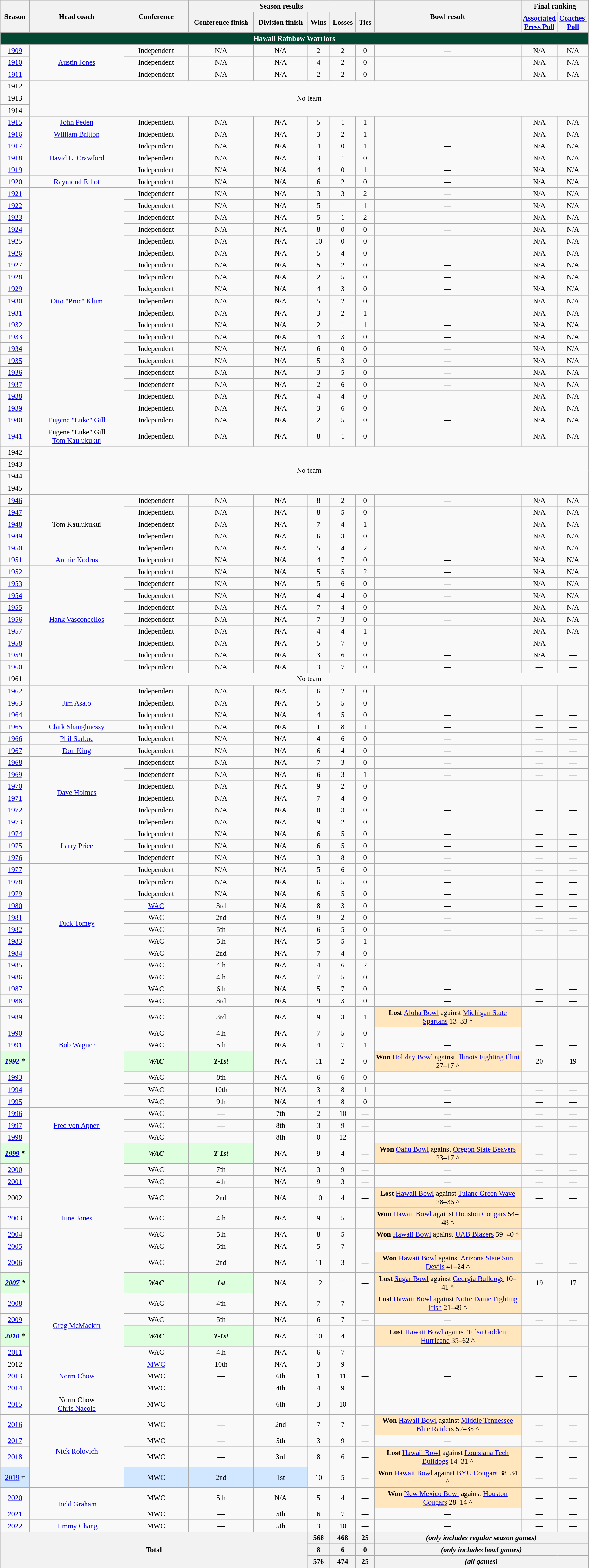<table class="wikitable" style="font-size: 95%; width:98%; text-align:center;">
<tr>
<th rowspan="2" style="width:5%;">Season</th>
<th rowspan="2" style="width:16%;">Head coach</th>
<th rowspan="2" style="width:11%;">Conference</th>
<th colspan="5">Season results</th>
<th rowspan="2" style="width:25%;">Bowl result</th>
<th colspan="2" style="width:10%;">Final ranking</th>
</tr>
<tr>
<th>Conference finish</th>
<th>Division finish</th>
<th>Wins</th>
<th>Losses</th>
<th>Ties</th>
<th><a href='#'>Associated Press Poll</a></th>
<th><a href='#'>Coaches' Poll</a></th>
</tr>
<tr>
<td colspan="11" style="background:#024731;color:White"><strong>Hawaii Rainbow Warriors</strong></td>
</tr>
<tr>
<td><a href='#'>1909</a></td>
<td rowspan="3"><a href='#'>Austin Jones</a></td>
<td>Independent</td>
<td>N/A</td>
<td>N/A</td>
<td>2</td>
<td>2</td>
<td>0</td>
<td>—</td>
<td>N/A</td>
<td>N/A</td>
</tr>
<tr>
<td><a href='#'>1910</a></td>
<td>Independent</td>
<td>N/A</td>
<td>N/A</td>
<td>4</td>
<td>2</td>
<td>0</td>
<td>—</td>
<td>N/A</td>
<td>N/A</td>
</tr>
<tr>
<td><a href='#'>1911</a></td>
<td>Independent</td>
<td>N/A</td>
<td>N/A</td>
<td>2</td>
<td>2</td>
<td>0</td>
<td>—</td>
<td>N/A</td>
<td>N/A</td>
</tr>
<tr>
<td>1912</td>
<td colspan="10" rowspan="3">No team</td>
</tr>
<tr>
<td>1913</td>
</tr>
<tr>
<td>1914</td>
</tr>
<tr>
<td><a href='#'>1915</a></td>
<td><a href='#'>John Peden</a></td>
<td>Independent</td>
<td>N/A</td>
<td>N/A</td>
<td>5</td>
<td>1</td>
<td>1</td>
<td>—</td>
<td>N/A</td>
<td>N/A</td>
</tr>
<tr>
<td><a href='#'>1916</a></td>
<td><a href='#'>William Britton</a></td>
<td>Independent</td>
<td>N/A</td>
<td>N/A</td>
<td>3</td>
<td>2</td>
<td>1</td>
<td>—</td>
<td>N/A</td>
<td>N/A</td>
</tr>
<tr>
<td><a href='#'>1917</a></td>
<td rowspan="3"><a href='#'>David L. Crawford</a></td>
<td>Independent</td>
<td>N/A</td>
<td>N/A</td>
<td>4</td>
<td>0</td>
<td>1</td>
<td>—</td>
<td>N/A</td>
<td>N/A</td>
</tr>
<tr>
<td><a href='#'>1918</a></td>
<td>Independent</td>
<td>N/A</td>
<td>N/A</td>
<td>3</td>
<td>1</td>
<td>0</td>
<td>—</td>
<td>N/A</td>
<td>N/A</td>
</tr>
<tr>
<td><a href='#'>1919</a></td>
<td>Independent</td>
<td>N/A</td>
<td>N/A</td>
<td>4</td>
<td>0</td>
<td>1</td>
<td>—</td>
<td>N/A</td>
<td>N/A</td>
</tr>
<tr>
<td><a href='#'>1920</a></td>
<td><a href='#'>Raymond Elliot</a></td>
<td>Independent</td>
<td>N/A</td>
<td>N/A</td>
<td>6</td>
<td>2</td>
<td>0</td>
<td>—</td>
<td>N/A</td>
<td>N/A</td>
</tr>
<tr>
<td><a href='#'>1921</a></td>
<td rowspan="19"><a href='#'>Otto "Proc" Klum</a></td>
<td>Independent</td>
<td>N/A</td>
<td>N/A</td>
<td>3</td>
<td>3</td>
<td>2</td>
<td>—</td>
<td>N/A</td>
<td>N/A</td>
</tr>
<tr>
<td><a href='#'>1922</a></td>
<td>Independent</td>
<td>N/A</td>
<td>N/A</td>
<td>5</td>
<td>1</td>
<td>1</td>
<td>—</td>
<td>N/A</td>
<td>N/A</td>
</tr>
<tr>
<td><a href='#'>1923</a></td>
<td>Independent</td>
<td>N/A</td>
<td>N/A</td>
<td>5</td>
<td>1</td>
<td>2</td>
<td>—</td>
<td>N/A</td>
<td>N/A</td>
</tr>
<tr>
<td><a href='#'>1924</a></td>
<td>Independent</td>
<td>N/A</td>
<td>N/A</td>
<td>8</td>
<td>0</td>
<td>0</td>
<td>—</td>
<td>N/A</td>
<td>N/A</td>
</tr>
<tr>
<td><a href='#'>1925</a></td>
<td>Independent</td>
<td>N/A</td>
<td>N/A</td>
<td>10</td>
<td>0</td>
<td>0</td>
<td>—</td>
<td>N/A</td>
<td>N/A</td>
</tr>
<tr>
<td><a href='#'>1926</a></td>
<td>Independent</td>
<td>N/A</td>
<td>N/A</td>
<td>5</td>
<td>4</td>
<td>0</td>
<td>—</td>
<td>N/A</td>
<td>N/A</td>
</tr>
<tr>
<td><a href='#'>1927</a></td>
<td>Independent</td>
<td>N/A</td>
<td>N/A</td>
<td>5</td>
<td>2</td>
<td>0</td>
<td>—</td>
<td>N/A</td>
<td>N/A</td>
</tr>
<tr>
<td><a href='#'>1928</a></td>
<td>Independent</td>
<td>N/A</td>
<td>N/A</td>
<td>2</td>
<td>5</td>
<td>0</td>
<td>—</td>
<td>N/A</td>
<td>N/A</td>
</tr>
<tr>
<td><a href='#'>1929</a></td>
<td>Independent</td>
<td>N/A</td>
<td>N/A</td>
<td>4</td>
<td>3</td>
<td>0</td>
<td>—</td>
<td>N/A</td>
<td>N/A</td>
</tr>
<tr>
<td><a href='#'>1930</a></td>
<td>Independent</td>
<td>N/A</td>
<td>N/A</td>
<td>5</td>
<td>2</td>
<td>0</td>
<td>—</td>
<td>N/A</td>
<td>N/A</td>
</tr>
<tr>
<td><a href='#'>1931</a></td>
<td>Independent</td>
<td>N/A</td>
<td>N/A</td>
<td>3</td>
<td>2</td>
<td>1</td>
<td>—</td>
<td>N/A</td>
<td>N/A</td>
</tr>
<tr>
<td><a href='#'>1932</a></td>
<td>Independent</td>
<td>N/A</td>
<td>N/A</td>
<td>2</td>
<td>1</td>
<td>1</td>
<td>—</td>
<td>N/A</td>
<td>N/A</td>
</tr>
<tr>
<td><a href='#'>1933</a></td>
<td>Independent</td>
<td>N/A</td>
<td>N/A</td>
<td>4</td>
<td>3</td>
<td>0</td>
<td>—</td>
<td>N/A</td>
<td>N/A</td>
</tr>
<tr>
<td><a href='#'>1934</a></td>
<td>Independent</td>
<td>N/A</td>
<td>N/A</td>
<td>6</td>
<td>0</td>
<td>0</td>
<td>—</td>
<td>N/A</td>
<td>N/A</td>
</tr>
<tr>
<td><a href='#'>1935</a></td>
<td>Independent</td>
<td>N/A</td>
<td>N/A</td>
<td>5</td>
<td>3</td>
<td>0</td>
<td>—</td>
<td>N/A</td>
<td>N/A</td>
</tr>
<tr>
<td><a href='#'>1936</a></td>
<td>Independent</td>
<td>N/A</td>
<td>N/A</td>
<td>3</td>
<td>5</td>
<td>0</td>
<td>—</td>
<td>N/A</td>
<td>N/A</td>
</tr>
<tr>
<td><a href='#'>1937</a></td>
<td>Independent</td>
<td>N/A</td>
<td>N/A</td>
<td>2</td>
<td>6</td>
<td>0</td>
<td>—</td>
<td>N/A</td>
<td>N/A</td>
</tr>
<tr>
<td><a href='#'>1938</a></td>
<td>Independent</td>
<td>N/A</td>
<td>N/A</td>
<td>4</td>
<td>4</td>
<td>0</td>
<td>—</td>
<td>N/A</td>
<td>N/A</td>
</tr>
<tr>
<td><a href='#'>1939</a></td>
<td>Independent</td>
<td>N/A</td>
<td>N/A</td>
<td>3</td>
<td>6</td>
<td>0</td>
<td>—</td>
<td>N/A</td>
<td>N/A</td>
</tr>
<tr>
<td><a href='#'>1940</a></td>
<td><a href='#'>Eugene "Luke" Gill</a></td>
<td>Independent</td>
<td>N/A</td>
<td>N/A</td>
<td>2</td>
<td>5</td>
<td>0</td>
<td>—</td>
<td>N/A</td>
<td>N/A</td>
</tr>
<tr>
<td><a href='#'>1941</a></td>
<td>Eugene "Luke" Gill<br><a href='#'>Tom Kaulukukui</a></td>
<td>Independent</td>
<td>N/A</td>
<td>N/A</td>
<td>8</td>
<td>1</td>
<td>0</td>
<td>—</td>
<td>N/A</td>
<td>N/A</td>
</tr>
<tr>
<td>1942</td>
<td colspan="10" rowspan="4">No team</td>
</tr>
<tr>
<td>1943</td>
</tr>
<tr>
<td>1944</td>
</tr>
<tr>
<td>1945</td>
</tr>
<tr>
<td><a href='#'>1946</a></td>
<td rowspan="5">Tom Kaulukukui</td>
<td>Independent</td>
<td>N/A</td>
<td>N/A</td>
<td>8</td>
<td>2</td>
<td>0</td>
<td>—</td>
<td>N/A</td>
<td>N/A</td>
</tr>
<tr>
<td><a href='#'>1947</a></td>
<td>Independent</td>
<td>N/A</td>
<td>N/A</td>
<td>8</td>
<td>5</td>
<td>0</td>
<td>—</td>
<td>N/A</td>
<td>N/A</td>
</tr>
<tr>
<td><a href='#'>1948</a></td>
<td>Independent</td>
<td>N/A</td>
<td>N/A</td>
<td>7</td>
<td>4</td>
<td>1</td>
<td>—</td>
<td>N/A</td>
<td>N/A</td>
</tr>
<tr>
<td><a href='#'>1949</a></td>
<td>Independent</td>
<td>N/A</td>
<td>N/A</td>
<td>6</td>
<td>3</td>
<td>0</td>
<td>—</td>
<td>N/A</td>
<td>N/A</td>
</tr>
<tr>
<td><a href='#'>1950</a></td>
<td>Independent</td>
<td>N/A</td>
<td>N/A</td>
<td>5</td>
<td>4</td>
<td>2</td>
<td>—</td>
<td>N/A</td>
<td>N/A</td>
</tr>
<tr>
<td><a href='#'>1951</a></td>
<td><a href='#'>Archie Kodros</a></td>
<td>Independent</td>
<td>N/A</td>
<td>N/A</td>
<td>4</td>
<td>7</td>
<td>0</td>
<td>—</td>
<td>N/A</td>
<td>N/A</td>
</tr>
<tr>
<td><a href='#'>1952</a></td>
<td rowspan="9"><a href='#'>Hank Vasconcellos</a></td>
<td>Independent</td>
<td>N/A</td>
<td>N/A</td>
<td>5</td>
<td>5</td>
<td>2</td>
<td>—</td>
<td>N/A</td>
<td>N/A</td>
</tr>
<tr>
<td><a href='#'>1953</a></td>
<td>Independent</td>
<td>N/A</td>
<td>N/A</td>
<td>5</td>
<td>6</td>
<td>0</td>
<td>—</td>
<td>N/A</td>
<td>N/A</td>
</tr>
<tr>
<td><a href='#'>1954</a></td>
<td>Independent</td>
<td>N/A</td>
<td>N/A</td>
<td>4</td>
<td>4</td>
<td>0</td>
<td>—</td>
<td>N/A</td>
<td>N/A</td>
</tr>
<tr>
<td><a href='#'>1955</a></td>
<td>Independent</td>
<td>N/A</td>
<td>N/A</td>
<td>7</td>
<td>4</td>
<td>0</td>
<td>—</td>
<td>N/A</td>
<td>N/A</td>
</tr>
<tr>
<td><a href='#'>1956</a></td>
<td>Independent</td>
<td>N/A</td>
<td>N/A</td>
<td>7</td>
<td>3</td>
<td>0</td>
<td>—</td>
<td>N/A</td>
<td>N/A</td>
</tr>
<tr>
<td><a href='#'>1957</a></td>
<td>Independent</td>
<td>N/A</td>
<td>N/A</td>
<td>4</td>
<td>4</td>
<td>1</td>
<td>—</td>
<td>N/A</td>
<td>N/A</td>
</tr>
<tr>
<td><a href='#'>1958</a></td>
<td>Independent</td>
<td>N/A</td>
<td>N/A</td>
<td>5</td>
<td>7</td>
<td>0</td>
<td>—</td>
<td>N/A</td>
<td>—</td>
</tr>
<tr>
<td><a href='#'>1959</a></td>
<td>Independent</td>
<td>N/A</td>
<td>N/A</td>
<td>3</td>
<td>6</td>
<td>0</td>
<td>—</td>
<td>N/A</td>
<td>—</td>
</tr>
<tr>
<td><a href='#'>1960</a></td>
<td>Independent</td>
<td>N/A</td>
<td>N/A</td>
<td>3</td>
<td>7</td>
<td>0</td>
<td>—</td>
<td>—</td>
<td>—</td>
</tr>
<tr>
<td>1961</td>
<td colspan="10">No team</td>
</tr>
<tr>
<td><a href='#'>1962</a></td>
<td rowspan="3"><a href='#'>Jim Asato</a></td>
<td>Independent</td>
<td>N/A</td>
<td>N/A</td>
<td>6</td>
<td>2</td>
<td>0</td>
<td>—</td>
<td>—</td>
<td>—</td>
</tr>
<tr>
<td><a href='#'>1963</a></td>
<td>Independent</td>
<td>N/A</td>
<td>N/A</td>
<td>5</td>
<td>5</td>
<td>0</td>
<td>—</td>
<td>—</td>
<td>—</td>
</tr>
<tr>
<td><a href='#'>1964</a></td>
<td>Independent</td>
<td>N/A</td>
<td>N/A</td>
<td>4</td>
<td>5</td>
<td>0</td>
<td>—</td>
<td>—</td>
<td>—</td>
</tr>
<tr>
<td><a href='#'>1965</a></td>
<td><a href='#'>Clark Shaughnessy</a></td>
<td>Independent</td>
<td>N/A</td>
<td>N/A</td>
<td>1</td>
<td>8</td>
<td>1</td>
<td>—</td>
<td>—</td>
<td>—</td>
</tr>
<tr>
<td><a href='#'>1966</a></td>
<td><a href='#'>Phil Sarboe</a></td>
<td>Independent</td>
<td>N/A</td>
<td>N/A</td>
<td>4</td>
<td>6</td>
<td>0</td>
<td>—</td>
<td>—</td>
<td>—</td>
</tr>
<tr>
<td><a href='#'>1967</a></td>
<td><a href='#'>Don King</a></td>
<td>Independent</td>
<td>N/A</td>
<td>N/A</td>
<td>6</td>
<td>4</td>
<td>0</td>
<td>—</td>
<td>—</td>
<td>—</td>
</tr>
<tr>
<td><a href='#'>1968</a></td>
<td rowspan="6"><a href='#'>Dave Holmes</a></td>
<td>Independent</td>
<td>N/A</td>
<td>N/A</td>
<td>7</td>
<td>3</td>
<td>0</td>
<td>—</td>
<td>—</td>
<td>—</td>
</tr>
<tr>
<td><a href='#'>1969</a></td>
<td>Independent</td>
<td>N/A</td>
<td>N/A</td>
<td>6</td>
<td>3</td>
<td>1</td>
<td>—</td>
<td>—</td>
<td>—</td>
</tr>
<tr>
<td><a href='#'>1970</a></td>
<td>Independent</td>
<td>N/A</td>
<td>N/A</td>
<td>9</td>
<td>2</td>
<td>0</td>
<td>—</td>
<td>—</td>
<td>—</td>
</tr>
<tr>
<td><a href='#'>1971</a></td>
<td>Independent</td>
<td>N/A</td>
<td>N/A</td>
<td>7</td>
<td>4</td>
<td>0</td>
<td>—</td>
<td>—</td>
<td>—</td>
</tr>
<tr>
<td><a href='#'>1972</a></td>
<td>Independent</td>
<td>N/A</td>
<td>N/A</td>
<td>8</td>
<td>3</td>
<td>0</td>
<td>—</td>
<td>—</td>
<td>—</td>
</tr>
<tr>
<td><a href='#'>1973</a></td>
<td>Independent</td>
<td>N/A</td>
<td>N/A</td>
<td>9</td>
<td>2</td>
<td>0</td>
<td>—</td>
<td>—</td>
<td>—</td>
</tr>
<tr>
<td><a href='#'>1974</a></td>
<td rowspan="3"><a href='#'>Larry Price</a></td>
<td>Independent</td>
<td>N/A</td>
<td>N/A</td>
<td>6</td>
<td>5</td>
<td>0</td>
<td>—</td>
<td>—</td>
<td>—</td>
</tr>
<tr>
<td><a href='#'>1975</a></td>
<td>Independent</td>
<td>N/A</td>
<td>N/A</td>
<td>6</td>
<td>5</td>
<td>0</td>
<td>—</td>
<td>—</td>
<td>—</td>
</tr>
<tr>
<td><a href='#'>1976</a></td>
<td>Independent</td>
<td>N/A</td>
<td>N/A</td>
<td>3</td>
<td>8</td>
<td>0</td>
<td>—</td>
<td>—</td>
<td>—</td>
</tr>
<tr>
<td><a href='#'>1977</a></td>
<td rowspan="10"><a href='#'>Dick Tomey</a></td>
<td>Independent</td>
<td>N/A</td>
<td>N/A</td>
<td>5</td>
<td>6</td>
<td>0</td>
<td>—</td>
<td>—</td>
<td>—</td>
</tr>
<tr>
<td><a href='#'>1978</a></td>
<td>Independent</td>
<td>N/A</td>
<td>N/A</td>
<td>6</td>
<td>5</td>
<td>0</td>
<td>—</td>
<td>—</td>
<td>—</td>
</tr>
<tr>
<td><a href='#'>1979</a></td>
<td>Independent</td>
<td>N/A</td>
<td>N/A</td>
<td>6</td>
<td>5</td>
<td>0</td>
<td>—</td>
<td>—</td>
<td>—</td>
</tr>
<tr>
<td><a href='#'>1980</a></td>
<td><a href='#'>WAC</a></td>
<td>3rd</td>
<td>N/A</td>
<td>8</td>
<td>3</td>
<td>0</td>
<td>—</td>
<td>—</td>
<td>—</td>
</tr>
<tr>
<td><a href='#'>1981</a></td>
<td>WAC</td>
<td>2nd</td>
<td>N/A</td>
<td>9</td>
<td>2</td>
<td>0</td>
<td>—</td>
<td>—</td>
<td>—</td>
</tr>
<tr>
<td><a href='#'>1982</a></td>
<td>WAC</td>
<td>5th</td>
<td>N/A</td>
<td>6</td>
<td>5</td>
<td>0</td>
<td>—</td>
<td>—</td>
<td>—</td>
</tr>
<tr>
<td><a href='#'>1983</a></td>
<td>WAC</td>
<td>5th</td>
<td>N/A</td>
<td>5</td>
<td>5</td>
<td>1</td>
<td>—</td>
<td>—</td>
<td>—</td>
</tr>
<tr>
<td><a href='#'>1984</a></td>
<td>WAC</td>
<td>2nd</td>
<td>N/A</td>
<td>7</td>
<td>4</td>
<td>0</td>
<td>—</td>
<td>—</td>
<td>—</td>
</tr>
<tr>
<td><a href='#'>1985</a></td>
<td>WAC</td>
<td>4th</td>
<td>N/A</td>
<td>4</td>
<td>6</td>
<td>2</td>
<td>—</td>
<td>—</td>
<td>—</td>
</tr>
<tr>
<td><a href='#'>1986</a></td>
<td>WAC</td>
<td>4th</td>
<td>N/A</td>
<td>7</td>
<td>5</td>
<td>0</td>
<td>—</td>
<td>—</td>
<td>—</td>
</tr>
<tr>
<td><a href='#'>1987</a></td>
<td rowspan="9"><a href='#'>Bob Wagner</a></td>
<td>WAC</td>
<td>6th</td>
<td>N/A</td>
<td>5</td>
<td>7</td>
<td>0</td>
<td>—</td>
<td>—</td>
<td>—</td>
</tr>
<tr>
<td><a href='#'>1988</a></td>
<td>WAC</td>
<td>3rd</td>
<td>N/A</td>
<td>9</td>
<td>3</td>
<td>0</td>
<td>—</td>
<td>—</td>
<td>—</td>
</tr>
<tr>
<td><a href='#'>1989</a></td>
<td>WAC</td>
<td>3rd</td>
<td>N/A</td>
<td>9</td>
<td>3</td>
<td>1</td>
<td style="background:#ffe6bd;"><strong>Lost</strong> <a href='#'>Aloha Bowl</a> against <a href='#'>Michigan State Spartans</a> 13–33 ^</td>
<td>—</td>
<td>—</td>
</tr>
<tr>
<td><a href='#'>1990</a></td>
<td>WAC</td>
<td>4th</td>
<td>N/A</td>
<td>7</td>
<td>5</td>
<td>0</td>
<td>—</td>
<td>—</td>
<td>—</td>
</tr>
<tr>
<td><a href='#'>1991</a></td>
<td>WAC</td>
<td>5th</td>
<td>N/A</td>
<td>4</td>
<td>7</td>
<td>1</td>
<td>—</td>
<td>—</td>
<td>—</td>
</tr>
<tr>
<td style="background: #ddffdd;"><strong><em><a href='#'>1992</a> *</em></strong></td>
<td style="background: #ddffdd;"><strong><em>WAC</em></strong></td>
<td style="background: #ddffdd;"><strong><em>T-1st</em></strong></td>
<td>N/A</td>
<td>11</td>
<td>2</td>
<td>0</td>
<td style="background:#ffe6bd;"><strong>Won</strong> <a href='#'>Holiday Bowl</a> against <a href='#'>Illinois Fighting Illini</a> 27–17 ^</td>
<td>20</td>
<td>19</td>
</tr>
<tr>
<td><a href='#'>1993</a></td>
<td>WAC</td>
<td>8th</td>
<td>N/A</td>
<td>6</td>
<td>6</td>
<td>0</td>
<td>—</td>
<td>—</td>
<td>—</td>
</tr>
<tr>
<td><a href='#'>1994</a></td>
<td>WAC</td>
<td>10th</td>
<td>N/A</td>
<td>3</td>
<td>8</td>
<td>1</td>
<td>—</td>
<td>—</td>
<td>—</td>
</tr>
<tr>
<td><a href='#'>1995</a></td>
<td>WAC</td>
<td>9th</td>
<td>N/A</td>
<td>4</td>
<td>8</td>
<td>0</td>
<td>—</td>
<td>—</td>
<td>—</td>
</tr>
<tr>
<td><a href='#'>1996</a></td>
<td rowspan="3"><a href='#'>Fred von Appen</a></td>
<td>WAC</td>
<td>—</td>
<td>7th</td>
<td>2</td>
<td>10</td>
<td>—</td>
<td>—</td>
<td>—</td>
<td>—</td>
</tr>
<tr>
<td><a href='#'>1997</a></td>
<td>WAC</td>
<td>—</td>
<td>8th</td>
<td>3</td>
<td>9</td>
<td>—</td>
<td>—</td>
<td>—</td>
<td>—</td>
</tr>
<tr>
<td><a href='#'>1998</a></td>
<td>WAC</td>
<td>—</td>
<td>8th</td>
<td>0</td>
<td>12</td>
<td>—</td>
<td>—</td>
<td>—</td>
<td>—</td>
</tr>
<tr>
<td style="background: #ddffdd;"><strong><em><a href='#'>1999</a> *</em></strong></td>
<td rowspan="9"><a href='#'>June Jones</a></td>
<td style="background: #ddffdd;"><strong><em>WAC</em></strong></td>
<td style="background: #ddffdd;"><strong><em>T-1st</em></strong></td>
<td>N/A</td>
<td>9</td>
<td>4</td>
<td>—</td>
<td style="background:#ffe6bd;"><strong>Won</strong> <a href='#'>Oahu Bowl</a> against <a href='#'>Oregon State Beavers</a> 23–17 ^</td>
<td>—</td>
<td>—</td>
</tr>
<tr>
<td><a href='#'>2000</a></td>
<td>WAC</td>
<td>7th</td>
<td>N/A</td>
<td>3</td>
<td>9</td>
<td>—</td>
<td>—</td>
<td>—</td>
<td>—</td>
</tr>
<tr>
<td><a href='#'>2001</a></td>
<td>WAC</td>
<td>4th</td>
<td>N/A</td>
<td>9</td>
<td>3</td>
<td>—</td>
<td>—</td>
<td>—</td>
<td>—</td>
</tr>
<tr>
<td>2002</td>
<td>WAC</td>
<td>2nd</td>
<td>N/A</td>
<td>10</td>
<td>4</td>
<td>—</td>
<td style="background:#ffe6bd;"><strong>Lost</strong> <a href='#'>Hawaii Bowl</a> against <a href='#'>Tulane Green Wave</a> 28–36 ^</td>
<td>—</td>
<td>—</td>
</tr>
<tr>
<td><a href='#'>2003</a></td>
<td>WAC</td>
<td>4th</td>
<td>N/A</td>
<td>9</td>
<td>5</td>
<td>—</td>
<td style="background:#ffe6bd;"><strong>Won</strong> <a href='#'>Hawaii Bowl</a> against <a href='#'>Houston Cougars</a> 54–48 ^</td>
<td>—</td>
<td>—</td>
</tr>
<tr>
<td><a href='#'>2004</a></td>
<td>WAC</td>
<td>5th</td>
<td>N/A</td>
<td>8</td>
<td>5</td>
<td>—</td>
<td style="background:#ffe6bd;"><strong>Won</strong> <a href='#'>Hawaii Bowl</a> against <a href='#'>UAB Blazers</a> 59–40 ^</td>
<td>—</td>
<td>—</td>
</tr>
<tr>
<td><a href='#'>2005</a></td>
<td>WAC</td>
<td>5th</td>
<td>N/A</td>
<td>5</td>
<td>7</td>
<td>—</td>
<td>—</td>
<td>—</td>
<td>—</td>
</tr>
<tr>
<td><a href='#'>2006</a></td>
<td>WAC</td>
<td>2nd</td>
<td>N/A</td>
<td>11</td>
<td>3</td>
<td>—</td>
<td style="background:#ffe6bd;"><strong>Won</strong> <a href='#'>Hawaii Bowl</a> against <a href='#'>Arizona State Sun Devils</a> 41–24 ^</td>
<td>—</td>
<td>—</td>
</tr>
<tr>
<td style="background: #ddffdd;"><strong><em><a href='#'>2007</a> *</em></strong></td>
<td style="background: #ddffdd;"><strong><em>WAC</em></strong></td>
<td style="background: #ddffdd;"><strong><em>1st</em></strong></td>
<td>N/A</td>
<td>12</td>
<td>1</td>
<td>—</td>
<td style="background:#ffe6bd;"><strong>Lost</strong> <a href='#'>Sugar Bowl</a> against <a href='#'>Georgia Bulldogs</a> 10–41 ^</td>
<td>19</td>
<td>17</td>
</tr>
<tr>
<td><a href='#'>2008</a></td>
<td rowspan="4"><a href='#'>Greg McMackin</a></td>
<td>WAC</td>
<td>4th</td>
<td>N/A</td>
<td>7</td>
<td>7</td>
<td>—</td>
<td style="background:#ffe6bd;"><strong>Lost</strong> <a href='#'>Hawaii Bowl</a> against <a href='#'>Notre Dame Fighting Irish</a> 21–49 ^</td>
<td>—</td>
<td>—</td>
</tr>
<tr>
<td><a href='#'>2009</a></td>
<td>WAC</td>
<td>5th</td>
<td>N/A</td>
<td>6</td>
<td>7</td>
<td>—</td>
<td>—</td>
<td>—</td>
<td>—</td>
</tr>
<tr>
<td style="background: #ddffdd;"><strong><em><a href='#'>2010</a> *</em></strong></td>
<td style="background: #ddffdd;"><strong><em>WAC</em></strong></td>
<td style="background: #ddffdd;"><strong><em>T-1st</em></strong></td>
<td>N/A</td>
<td>10</td>
<td>4</td>
<td>—</td>
<td style="background:#ffe6bd;"><strong>Lost</strong> <a href='#'>Hawaii Bowl</a> against <a href='#'>Tulsa Golden Hurricane</a> 35–62 ^</td>
<td>—</td>
<td>—</td>
</tr>
<tr>
<td><a href='#'>2011</a></td>
<td>WAC</td>
<td>4th</td>
<td>N/A</td>
<td>6</td>
<td>7</td>
<td>—</td>
<td>—</td>
<td>—</td>
<td>—</td>
</tr>
<tr>
<td>2012</td>
<td rowspan="3"><a href='#'>Norm Chow</a></td>
<td><a href='#'>MWC</a></td>
<td>10th</td>
<td>N/A</td>
<td>3</td>
<td>9</td>
<td>—</td>
<td>—</td>
<td>—</td>
<td>—</td>
</tr>
<tr>
<td><a href='#'>2013</a></td>
<td>MWC</td>
<td>—</td>
<td>6th</td>
<td>1</td>
<td>11</td>
<td>—</td>
<td>—</td>
<td>—</td>
<td>—</td>
</tr>
<tr>
<td><a href='#'>2014</a></td>
<td>MWC</td>
<td>—</td>
<td>4th</td>
<td>4</td>
<td>9</td>
<td>—</td>
<td>—</td>
<td>—</td>
<td>—</td>
</tr>
<tr>
<td><a href='#'>2015</a></td>
<td>Norm Chow<br><a href='#'>Chris Naeole</a></td>
<td>MWC</td>
<td>—</td>
<td>6th</td>
<td>3</td>
<td>10</td>
<td>—</td>
<td>—</td>
<td>—</td>
<td>—</td>
</tr>
<tr>
<td><a href='#'>2016</a></td>
<td rowspan="4"><a href='#'>Nick Rolovich</a></td>
<td>MWC</td>
<td>—</td>
<td>2nd</td>
<td>7</td>
<td>7</td>
<td>—</td>
<td style="background:#ffe6bd;"><strong>Won</strong> <a href='#'>Hawaii Bowl</a> against <a href='#'>Middle Tennessee Blue Raiders</a> 52–35 ^</td>
<td>—</td>
<td>—</td>
</tr>
<tr>
<td><a href='#'>2017</a></td>
<td>MWC</td>
<td>—</td>
<td>5th</td>
<td>3</td>
<td>9</td>
<td>—</td>
<td>—</td>
<td>—</td>
<td>—</td>
</tr>
<tr>
<td><a href='#'>2018</a></td>
<td>MWC</td>
<td>—</td>
<td>3rd</td>
<td>8</td>
<td>6</td>
<td>—</td>
<td style="background:#ffe6bd;"><strong>Lost</strong> <a href='#'>Hawaii Bowl</a> against <a href='#'>Louisiana Tech Bulldogs</a> 14–31 ^</td>
<td>—</td>
<td>—</td>
</tr>
<tr>
<td bgcolor="#d0e7ff"><a href='#'>2019</a> †</td>
<td bgcolor="#d0e7ff">MWC</td>
<td bgcolor="#d0e7ff">2nd</td>
<td bgcolor="#d0e7ff">1st</td>
<td>10</td>
<td>5</td>
<td>—</td>
<td style="background:#ffe6bd;"><strong>Won</strong> <a href='#'>Hawaii Bowl</a> against <a href='#'>BYU Cougars</a> 38–34 ^</td>
<td>—</td>
<td>—</td>
</tr>
<tr>
<td><a href='#'>2020</a></td>
<td rowspan="2"><a href='#'>Todd Graham</a></td>
<td>MWC</td>
<td>5th</td>
<td>N/A</td>
<td>5</td>
<td>4</td>
<td>—</td>
<td style="background:#ffe6bd;"><strong>Won</strong> <a href='#'>New Mexico Bowl</a> against <a href='#'>Houston Cougars</a> 28–14 ^</td>
<td>—</td>
<td>—</td>
</tr>
<tr>
<td><a href='#'>2021</a></td>
<td>MWC</td>
<td>—</td>
<td>5th</td>
<td>6</td>
<td>7</td>
<td>—</td>
<td>—</td>
<td>—</td>
<td>—</td>
</tr>
<tr>
<td><a href='#'>2022</a></td>
<td rowspan="1"><a href='#'>Timmy Chang</a></td>
<td>MWC</td>
<td>—</td>
<td>5th</td>
<td>3</td>
<td>10</td>
<td>—</td>
<td>—</td>
<td>—</td>
<td>—</td>
</tr>
<tr>
<th colspan="5" rowspan="3" align="center">Total</th>
<th align="center">568</th>
<th align="center">468</th>
<th align="center">25</th>
<th colspan="3" align="center"><em>(only includes regular season games)</em></th>
</tr>
<tr>
<th align="center">8</th>
<th align="center">6</th>
<th align="center">0</th>
<th colspan="3" align="center"><em>(only includes bowl games)</em></th>
</tr>
<tr>
<th align="center">576</th>
<th align="center">474</th>
<th align="center">25</th>
<th colspan="3" align="center"><em>(all games)</em></th>
</tr>
</table>
